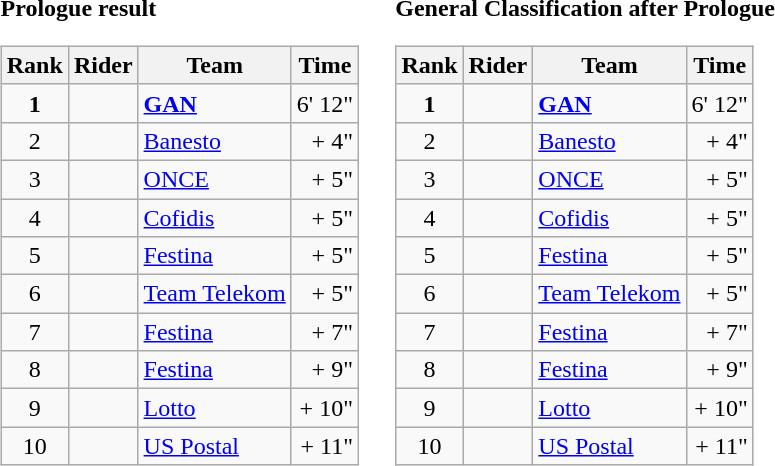<table>
<tr>
<td><strong>Prologue result</strong><br><table class="wikitable">
<tr>
<th scope="col">Rank</th>
<th scope="col">Rider</th>
<th scope="col">Team</th>
<th scope="col">Time</th>
</tr>
<tr>
<td style="text-align:center;"><strong>1</strong></td>
<td><strong></strong></td>
<td><strong><a href='#'>GAN</a></strong></td>
<td style="text-align:right;">6' 12"</td>
</tr>
<tr>
<td style="text-align:center;">2</td>
<td></td>
<td><a href='#'>Banesto</a></td>
<td style="text-align:right;">+ 4"</td>
</tr>
<tr>
<td style="text-align:center;">3</td>
<td></td>
<td><a href='#'>ONCE</a></td>
<td style="text-align:right;">+ 5"</td>
</tr>
<tr>
<td style="text-align:center;">4</td>
<td></td>
<td><a href='#'>Cofidis</a></td>
<td style="text-align:right;">+ 5"</td>
</tr>
<tr>
<td style="text-align:center;">5</td>
<td></td>
<td><a href='#'>Festina</a></td>
<td style="text-align:right;">+ 5"</td>
</tr>
<tr>
<td style="text-align:center;">6</td>
<td></td>
<td><a href='#'>Team Telekom</a></td>
<td style="text-align:right;">+ 5"</td>
</tr>
<tr>
<td style="text-align:center;">7</td>
<td></td>
<td><a href='#'>Festina</a></td>
<td style="text-align:right;">+ 7"</td>
</tr>
<tr>
<td style="text-align:center;">8</td>
<td></td>
<td><a href='#'>Festina</a></td>
<td style="text-align:right;">+ 9"</td>
</tr>
<tr>
<td style="text-align:center;">9</td>
<td></td>
<td><a href='#'>Lotto</a></td>
<td style="text-align:right;">+ 10"</td>
</tr>
<tr>
<td style="text-align:center;">10</td>
<td></td>
<td><a href='#'>US Postal</a></td>
<td style="text-align:right;">+ 11"</td>
</tr>
</table>
</td>
<td></td>
<td><strong>General Classification after Prologue</strong><br><table class="wikitable">
<tr>
<th scope="col">Rank</th>
<th scope="col">Rider</th>
<th scope="col">Team</th>
<th scope="col">Time</th>
</tr>
<tr>
<td style="text-align:center;"><strong>1</strong></td>
<td><strong></strong>  </td>
<td><strong><a href='#'>GAN</a></strong></td>
<td style="text-align:right;">6' 12"</td>
</tr>
<tr>
<td style="text-align:center;">2</td>
<td></td>
<td><a href='#'>Banesto</a></td>
<td style="text-align:right;">+ 4"</td>
</tr>
<tr>
<td style="text-align:center;">3</td>
<td></td>
<td><a href='#'>ONCE</a></td>
<td style="text-align:right;">+ 5"</td>
</tr>
<tr>
<td style="text-align:center;">4</td>
<td></td>
<td><a href='#'>Cofidis</a></td>
<td style="text-align:right;">+ 5"</td>
</tr>
<tr>
<td style="text-align:center;">5</td>
<td></td>
<td><a href='#'>Festina</a></td>
<td style="text-align:right;">+ 5"</td>
</tr>
<tr>
<td style="text-align:center;">6</td>
<td></td>
<td><a href='#'>Team Telekom</a></td>
<td style="text-align:right;">+ 5"</td>
</tr>
<tr>
<td style="text-align:center;">7</td>
<td></td>
<td><a href='#'>Festina</a></td>
<td style="text-align:right;">+ 7"</td>
</tr>
<tr>
<td style="text-align:center;">8</td>
<td></td>
<td><a href='#'>Festina</a></td>
<td style="text-align:right;">+ 9"</td>
</tr>
<tr>
<td style="text-align:center;">9</td>
<td></td>
<td><a href='#'>Lotto</a></td>
<td style="text-align:right;">+ 10"</td>
</tr>
<tr>
<td style="text-align:center;">10</td>
<td></td>
<td><a href='#'>US Postal</a></td>
<td style="text-align:right;">+ 11"</td>
</tr>
</table>
</td>
</tr>
</table>
